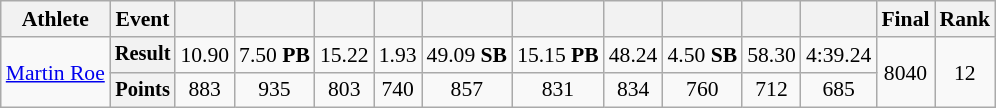<table class="wikitable" style="font-size:90%">
<tr>
<th>Athlete</th>
<th>Event</th>
<th></th>
<th></th>
<th></th>
<th></th>
<th></th>
<th></th>
<th></th>
<th></th>
<th></th>
<th></th>
<th>Final</th>
<th>Rank</th>
</tr>
<tr style=text-align:center>
<td rowspan=2 style=text-align:left><a href='#'>Martin Roe</a></td>
<th style="font-size:95%">Result</th>
<td>10.90</td>
<td>7.50 <strong>PB</strong></td>
<td>15.22</td>
<td>1.93</td>
<td>49.09 <strong>SB</strong></td>
<td>15.15 <strong>PB</strong></td>
<td>48.24</td>
<td>4.50 <strong>SB</strong></td>
<td>58.30</td>
<td>4:39.24</td>
<td rowspan=2>8040</td>
<td rowspan=2>12</td>
</tr>
<tr style=text-align:center>
<th style="font-size:95%">Points</th>
<td>883</td>
<td>935</td>
<td>803</td>
<td>740</td>
<td>857</td>
<td>831</td>
<td>834</td>
<td>760</td>
<td>712</td>
<td>685</td>
</tr>
</table>
